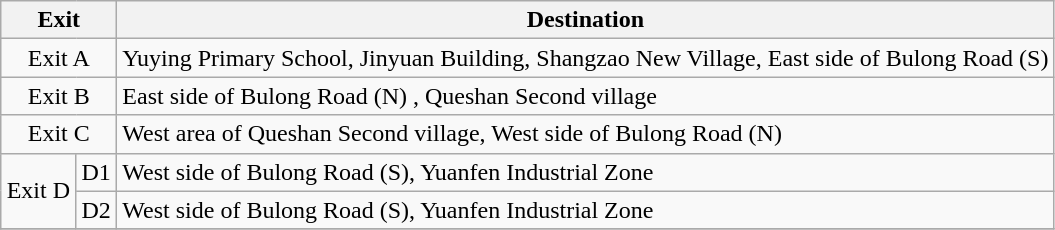<table class="wikitable">
<tr>
<th style="width:70px" colspan="2">Exit</th>
<th>Destination</th>
</tr>
<tr>
<td align="center" colspan="2">Exit A</td>
<td>Yuying Primary School, Jinyuan Building, Shangzao New Village, East side of Bulong Road (S)</td>
</tr>
<tr>
<td align="center" colspan="2">Exit B</td>
<td>East side of Bulong Road (N) , Queshan Second village</td>
</tr>
<tr>
<td align="center" colspan="2">Exit C</td>
<td>West area of Queshan Second village, West side of Bulong Road (N)</td>
</tr>
<tr>
<td align="center" rowspan="2">Exit D</td>
<td>D1</td>
<td>West side of Bulong Road (S), Yuanfen Industrial Zone</td>
</tr>
<tr>
<td>D2</td>
<td>West side of Bulong Road (S), Yuanfen Industrial Zone</td>
</tr>
<tr>
</tr>
</table>
